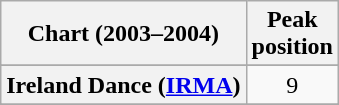<table class="wikitable sortable plainrowheaders" style="text-align:center">
<tr>
<th>Chart (2003–2004)</th>
<th>Peak<br>position</th>
</tr>
<tr>
</tr>
<tr>
</tr>
<tr>
<th scope="row">Ireland Dance (<a href='#'>IRMA</a>)</th>
<td>9</td>
</tr>
<tr>
</tr>
<tr>
</tr>
<tr>
</tr>
<tr>
</tr>
</table>
